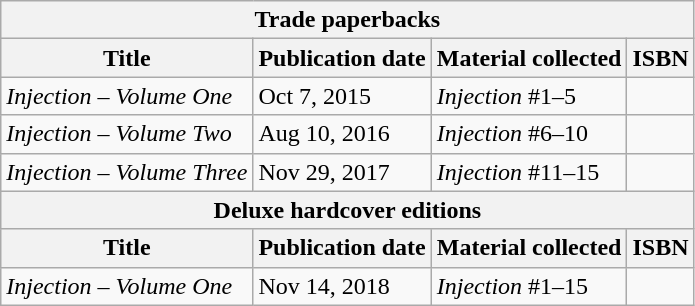<table class="wikitable">
<tr>
<th colspan=4>Trade paperbacks</th>
</tr>
<tr>
<th>Title</th>
<th>Publication date</th>
<th>Material collected</th>
<th>ISBN</th>
</tr>
<tr>
<td><em>Injection – Volume One</em></td>
<td>Oct 7, 2015</td>
<td><em>Injection</em> #1–5</td>
<td></td>
</tr>
<tr>
<td><em>Injection – Volume Two</em></td>
<td>Aug 10, 2016</td>
<td><em>Injection</em> #6–10</td>
<td></td>
</tr>
<tr>
<td><em>Injection – Volume Three</em></td>
<td>Nov 29, 2017</td>
<td><em>Injection</em> #11–15</td>
<td></td>
</tr>
<tr>
<th colspan=4>Deluxe hardcover editions</th>
</tr>
<tr>
<th>Title</th>
<th>Publication date</th>
<th>Material collected</th>
<th>ISBN</th>
</tr>
<tr>
<td><em>Injection – Volume One</em></td>
<td>Nov 14, 2018</td>
<td><em>Injection</em> #1–15</td>
<td></td>
</tr>
</table>
